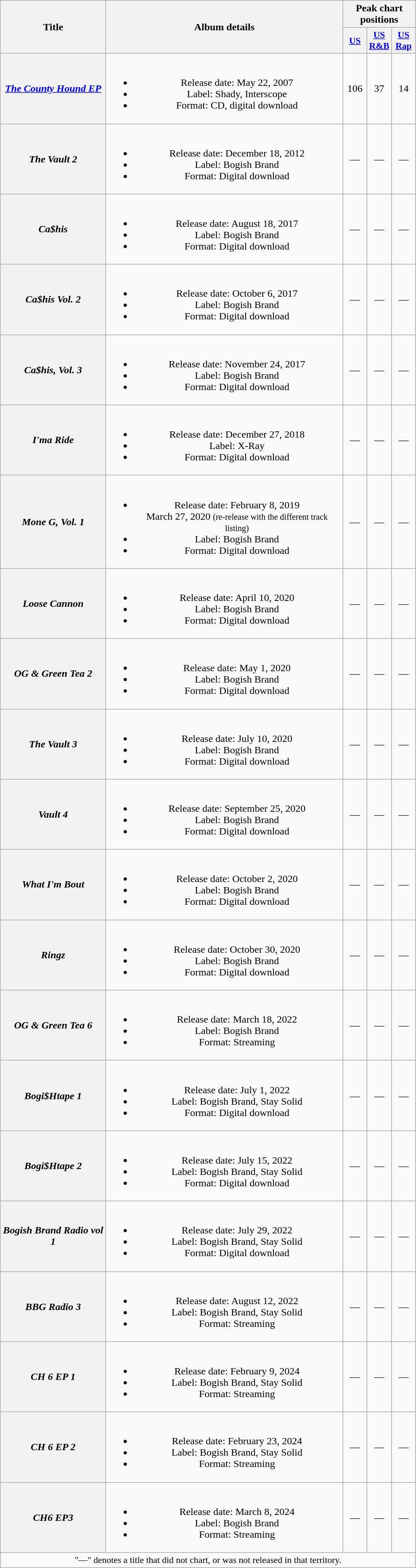<table class="wikitable plainrowheaders" style="text-align:center;">
<tr>
<th scope="col" rowspan="2" style="width:10em;">Title</th>
<th scope="col" rowspan="2" style="width:23em;">Album details</th>
<th scope="col" colspan="3">Peak chart positions</th>
</tr>
<tr>
<th scope="col" style="width:2.2em;font-size:90%;"><a href='#'>US</a></th>
<th scope="col" style="width:2.2em;font-size:90%;"><a href='#'>US<br>R&B</a></th>
<th scope="col" style="width:2.2em;font-size:90%;"><a href='#'>US<br>Rap</a></th>
</tr>
<tr>
<th scope="row"><em><a href='#'>The County Hound EP</a></em></th>
<td><br><ul><li>Release date: May 22, 2007</li><li>Label: Shady, Interscope</li><li>Format: CD, digital download</li></ul></td>
<td>106</td>
<td>37</td>
<td>14</td>
</tr>
<tr>
<th scope="row"><em>The Vault 2</em></th>
<td><br><ul><li>Release date: December 18, 2012</li><li>Label: Bogish Brand</li><li>Format: Digital download</li></ul></td>
<td>—</td>
<td>—</td>
<td>—</td>
</tr>
<tr>
<th scope="row"><em>Ca$his</em></th>
<td><br><ul><li>Release date: August 18, 2017</li><li>Label: Bogish Brand</li><li>Format: Digital download</li></ul></td>
<td>—</td>
<td>—</td>
<td>—</td>
</tr>
<tr>
<th scope="row"><em>Ca$his Vol. 2</em></th>
<td><br><ul><li>Release date: October 6, 2017</li><li>Label: Bogish Brand</li><li>Format: Digital download</li></ul></td>
<td>—</td>
<td>—</td>
<td>—</td>
</tr>
<tr>
<th scope="row"><em>Ca$his, Vol. 3</em></th>
<td><br><ul><li>Release date: November 24, 2017</li><li>Label: Bogish Brand</li><li>Format: Digital download</li></ul></td>
<td>—</td>
<td>—</td>
<td>—</td>
</tr>
<tr>
<th scope="row"><em>I'ma Ride</em></th>
<td><br><ul><li>Release date: December 27, 2018</li><li>Label: X-Ray</li><li>Format: Digital download</li></ul></td>
<td>—</td>
<td>—</td>
<td>—</td>
</tr>
<tr>
<th scope="row"><em>Mone G, Vol. 1</em></th>
<td><br><ul><li>Release date: February 8, 2019<br>March 27, 2020 <small>(re-release with the different track listing)</small></li><li>Label: Bogish Brand</li><li>Format: Digital download</li></ul></td>
<td>—</td>
<td>—</td>
<td>—</td>
</tr>
<tr>
<th scope="row"><em>Loose Cannon</em></th>
<td><br><ul><li>Release date: April 10, 2020</li><li>Label: Bogish Brand</li><li>Format: Digital download</li></ul></td>
<td>—</td>
<td>—</td>
<td>—</td>
</tr>
<tr>
<th scope="row"><em>OG & Green Tea 2</em></th>
<td><br><ul><li>Release date: May 1, 2020</li><li>Label: Bogish Brand</li><li>Format: Digital download</li></ul></td>
<td>—</td>
<td>—</td>
<td>—</td>
</tr>
<tr>
<th scope="row"><em>The Vault 3</em></th>
<td><br><ul><li>Release date: July 10, 2020</li><li>Label: Bogish Brand</li><li>Format: Digital download</li></ul></td>
<td>—</td>
<td>—</td>
<td>—</td>
</tr>
<tr>
<th scope="row"><em>Vault 4</em></th>
<td><br><ul><li>Release date: September 25, 2020</li><li>Label: Bogish Brand</li><li>Format: Digital download</li></ul></td>
<td>—</td>
<td>—</td>
<td>—</td>
</tr>
<tr>
<th scope="row"><em>What I'm Bout</em></th>
<td><br><ul><li>Release date: October 2, 2020</li><li>Label: Bogish Brand</li><li>Format: Digital download</li></ul></td>
<td>—</td>
<td>—</td>
<td>—</td>
</tr>
<tr>
<th scope="row"><em>Ringz</em></th>
<td><br><ul><li>Release date: October 30, 2020</li><li>Label: Bogish Brand</li><li>Format: Digital download</li></ul></td>
<td>—</td>
<td>—</td>
<td>—</td>
</tr>
<tr>
<th scope="row"><em>OG & Green Tea 6</em></th>
<td><br><ul><li>Release date: March 18, 2022</li><li>Label: Bogish Brand</li><li>Format: Streaming</li></ul></td>
<td>—</td>
<td>—</td>
<td>—</td>
</tr>
<tr>
<th scope="row"><em>Bogi$Htape 1</em></th>
<td><br><ul><li>Release date: July 1, 2022</li><li>Label: Bogish Brand, Stay Solid</li><li>Format: Digital download</li></ul></td>
<td>—</td>
<td>—</td>
<td>—</td>
</tr>
<tr>
<th scope="row"><em>Bogi$Htape 2</em></th>
<td><br><ul><li>Release date: July 15, 2022</li><li>Label: Bogish Brand, Stay Solid</li><li>Format: Digital download</li></ul></td>
<td>—</td>
<td>—</td>
<td>—</td>
</tr>
<tr>
<th scope="row"><em>Bogish Brand Radio vol 1</em></th>
<td><br><ul><li>Release date: July 29, 2022</li><li>Label: Bogish Brand, Stay Solid</li><li>Format: Digital download</li></ul></td>
<td>—</td>
<td>—</td>
<td>—</td>
</tr>
<tr>
<th scope="row"><em>BBG Radio 3</em></th>
<td><br><ul><li>Release date: August 12, 2022</li><li>Label: Bogish Brand, Stay Solid</li><li>Format: Streaming</li></ul></td>
<td>—</td>
<td>—</td>
<td>—</td>
</tr>
<tr>
<th scope="row"><em>CH 6 EP 1</em></th>
<td><br><ul><li>Release date: February 9, 2024</li><li>Label: Bogish Brand, Stay Solid</li><li>Format: Streaming</li></ul></td>
<td>—</td>
<td>—</td>
<td>—</td>
</tr>
<tr>
<th scope="row"><em>CH 6 EP 2</em></th>
<td><br><ul><li>Release date: February 23, 2024</li><li>Label: Bogish Brand, Stay Solid</li><li>Format: Streaming</li></ul></td>
<td>—</td>
<td>—</td>
<td>—</td>
</tr>
<tr>
<th scope="row"><em>CH6 EP3</em></th>
<td><br><ul><li>Release date: March 8, 2024</li><li>Label: Bogish Brand</li><li>Format: Streaming</li></ul></td>
<td>—</td>
<td>—</td>
<td>—</td>
</tr>
<tr>
<td colspan="14" style="font-size:90%">"—" denotes a title that did not chart, or was not released in that territory.</td>
</tr>
</table>
